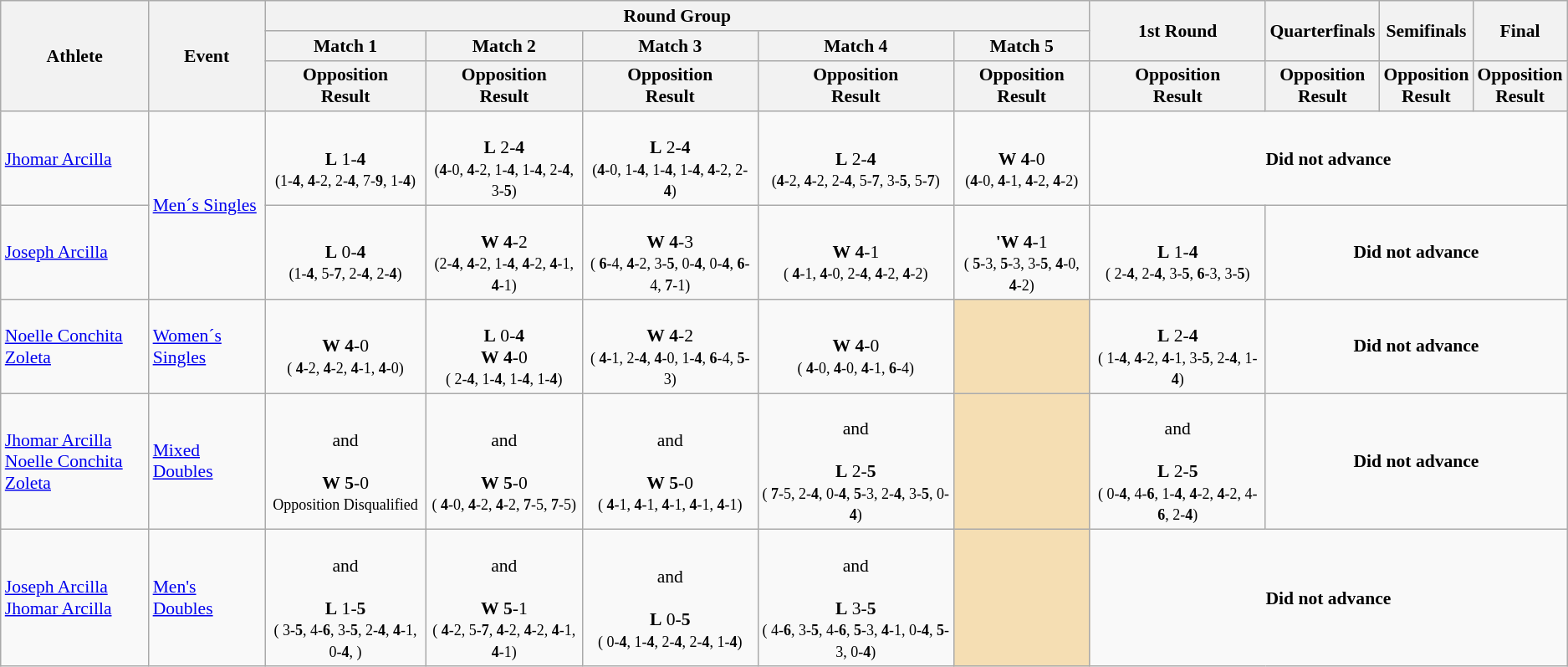<table class="wikitable" border="1" style="font-size:90%">
<tr>
<th rowspan=3>Athlete</th>
<th rowspan=3>Event</th>
<th colspan=5>Round Group</th>
<th rowspan=2>1st Round</th>
<th rowspan=2>Quarterfinals</th>
<th rowspan=2>Semifinals</th>
<th rowspan=2>Final</th>
</tr>
<tr>
<th>Match 1</th>
<th>Match 2</th>
<th>Match 3</th>
<th>Match 4</th>
<th>Match 5</th>
</tr>
<tr>
<th>Opposition<br>Result</th>
<th>Opposition<br>Result</th>
<th>Opposition<br>Result</th>
<th>Opposition<br>Result</th>
<th>Opposition<br>Result</th>
<th>Opposition<br>Result</th>
<th>Opposition<br>Result</th>
<th>Opposition<br>Result</th>
<th>Opposition<br>Result</th>
</tr>
<tr>
<td><a href='#'>Jhomar Arcilla</a></td>
<td rowspan=2><a href='#'>Men´s Singles</a></td>
<td align=center><br><strong>L</strong> 1-<strong>4</strong><br><small>(1-<strong>4</strong>, <strong>4</strong>-2, 2-<strong>4</strong>, 7-<strong>9</strong>, 1-<strong>4</strong>)</small></td>
<td align=center><br><strong>L</strong> 2-<strong>4</strong><br><small>(<strong>4</strong>-0, <strong>4</strong>-2, 1-<strong>4</strong>, 1-<strong>4</strong>, 2-<strong>4</strong>, 3-<strong>5</strong>)</small></td>
<td align=center><br><strong>L</strong> 2-<strong>4</strong><br><small>(<strong>4</strong>-0, 1-<strong>4</strong>, 1-<strong>4</strong>, 1-<strong>4</strong>, <strong>4</strong>-2, 2-<strong>4</strong>)</small></td>
<td align=center><br><strong>L</strong> 2-<strong>4</strong><br><small>(<strong>4</strong>-2, <strong>4</strong>-2, 2-<strong>4</strong>, 5-<strong>7</strong>, 3-<strong>5</strong>, 5-<strong>7</strong>)</small></td>
<td align=center><br><strong>W</strong> <strong>4</strong>-0<br><small>(<strong>4</strong>-0, <strong>4</strong>-1, <strong>4</strong>-2, <strong>4</strong>-2)</small></td>
<td colspan="7" align="center"><strong>Did not advance</strong></td>
</tr>
<tr>
<td><a href='#'>Joseph Arcilla</a></td>
<td align=center><br><strong>L</strong> 0-<strong>4</strong><br><small>(1-<strong>4</strong>, 5-<strong>7</strong>, 2-<strong>4</strong>, 2-<strong>4</strong>)</small></td>
<td align=center><br><strong>W</strong> <strong>4</strong>-2<br><small>(2-<strong>4</strong>, <strong>4</strong>-2, 1-<strong>4</strong>, <strong>4</strong>-2, <strong>4</strong>-1, <strong>4</strong>-1)</small></td>
<td align=center><br><strong>W</strong> <strong>4</strong>-3<br><small>( <strong>6</strong>-4, <strong>4</strong>-2, 3-<strong>5</strong>, 0-<strong>4</strong>, 0-<strong>4</strong>,  <strong>6</strong>-4,  <strong>7</strong>-1)</small></td>
<td align=center><br><strong>W</strong> <strong>4</strong>-1<br><small>( <strong>4</strong>-1, <strong>4</strong>-0, 2-<strong>4</strong>, <strong>4</strong>-2, <strong>4</strong>-2)</small></td>
<td align=center><br><strong>'W</strong> <strong>4</strong>-1<br><small>( <strong>5</strong>-3, <strong>5</strong>-3, 3-<strong>5</strong>, <strong>4</strong>-0, <strong>4</strong>-2)</small></td>
<td align=center><br><strong>L</strong> 1-<strong>4</strong><br><small>( 2-<strong>4</strong>, 2-<strong>4</strong>, 3-<strong>5</strong>, <strong>6</strong>-3, 3-<strong>5</strong>)</small></td>
<td colspan="7" align="center"><strong>Did not advance</strong></td>
</tr>
<tr>
<td><a href='#'>Noelle Conchita Zoleta</a></td>
<td><a href='#'>Women´s Singles</a></td>
<td align=center><br><strong>W</strong> <strong>4</strong>-0<br><small>( <strong>4</strong>-2, <strong>4</strong>-2, <strong>4</strong>-1, <strong>4</strong>-0)</small></td>
<td align=center><br><strong>L</strong> 0-<strong>4</strong><br><strong>W</strong> <strong>4</strong>-0<br><small>( 2-<strong>4</strong>, 1-<strong>4</strong>, 1-<strong>4</strong>, 1-<strong>4</strong>)</small></td>
<td align=center><br><strong>W</strong> <strong>4</strong>-2<br><small>( <strong>4</strong>-1, 2-<strong>4</strong>, <strong>4</strong>-0, 1-<strong>4</strong>, <strong>6</strong>-4, <strong>5</strong>-3)</small></td>
<td align=center><br><strong>W</strong> <strong>4</strong>-0<br><small>( <strong>4</strong>-0, <strong>4</strong>-0, <strong>4</strong>-1, <strong>6</strong>-4)</small></td>
<td align=center bgcolor=wheat></td>
<td align=center><br><strong>L</strong> 2-<strong>4</strong><br><small>( 1-<strong>4</strong>, <strong>4</strong>-2, <strong>4</strong>-1, 3-<strong>5</strong>,  2-<strong>4</strong>,  1-<strong>4</strong>)</small></td>
<td colspan="7" align="center"><strong>Did not advance</strong></td>
</tr>
<tr>
<td><a href='#'>Jhomar Arcilla</a><br><a href='#'>Noelle Conchita Zoleta</a></td>
<td><a href='#'>Mixed Doubles</a></td>
<td align=center><br>and<br><br><strong>W</strong> <strong>5</strong>-0<br><small>Opposition Disqualified</small></td>
<td align=center><br>and<br><br><strong>W</strong> <strong>5</strong>-0<br><small>( <strong>4</strong>-0, <strong>4</strong>-2, <strong>4</strong>-2, <strong>7</strong>-5, <strong>7</strong>-5)</small></td>
<td align=center><br>and<br><br><strong>W</strong> <strong>5</strong>-0<br><small>( <strong>4</strong>-1, <strong>4</strong>-1, <strong>4</strong>-1, <strong>4</strong>-1, <strong>4</strong>-1)</small></td>
<td align=center><br>and<br><br><strong>L</strong> 2-<strong>5</strong><br><small>( <strong>7</strong>-5,  2-<strong>4</strong>,  0-<strong>4</strong>, <strong>5</strong>-3,  2-<strong>4</strong>, 3-<strong>5</strong>, 0-<strong>4</strong>)</small></td>
<td align=center bgcolor=wheat></td>
<td align=center><br>and<br><br><strong>L</strong> 2-<strong>5</strong><br><small>( 0-<strong>4</strong>,  4-<strong>6</strong>,  1-<strong>4</strong>, <strong>4</strong>-2,  <strong>4</strong>-2, 4-<strong>6</strong>, 2-<strong>4</strong>)</small></td>
<td colspan="7" align="center"><strong>Did not advance</strong></td>
</tr>
<tr>
<td><a href='#'>Joseph Arcilla</a><br><a href='#'>Jhomar Arcilla</a></td>
<td><a href='#'>Men's Doubles</a></td>
<td align=center><br>and<br><br><strong>L</strong> 1-<strong>5</strong><br><small>( 3-<strong>5</strong>,  4-<strong>6</strong>,  3-<strong>5</strong>,   2-<strong>4</strong>,  <strong>4</strong>-1, 0-<strong>4</strong>, )</small></td>
<td align=center><br>and<br><br><strong>W</strong> <strong>5</strong>-1<br><small>( <strong>4</strong>-2, 5-<strong>7</strong>, <strong>4</strong>-2, <strong>4</strong>-2, <strong>4</strong>-1, <strong>4</strong>-1)</small></td>
<td align=center><br>and<br><br><strong>L</strong> 0-<strong>5</strong><br><small>( 0-<strong>4</strong>, 1-<strong>4</strong>, 2-<strong>4</strong>, 2-<strong>4</strong>, 1-<strong>4</strong>)</small></td>
<td align=center><br>and<br><br><strong>L</strong> 3-<strong>5</strong><br><small>( 4-<strong>6</strong>, 3-<strong>5</strong>, 4-<strong>6</strong>, <strong>5</strong>-3, <strong>4</strong>-1, 0-<strong>4</strong>, <strong>5</strong>-3, 0-<strong>4</strong>)</small></td>
<td align=center bgcolor=wheat></td>
<td colspan="7" align="center"><strong>Did not advance</strong></td>
</tr>
</table>
